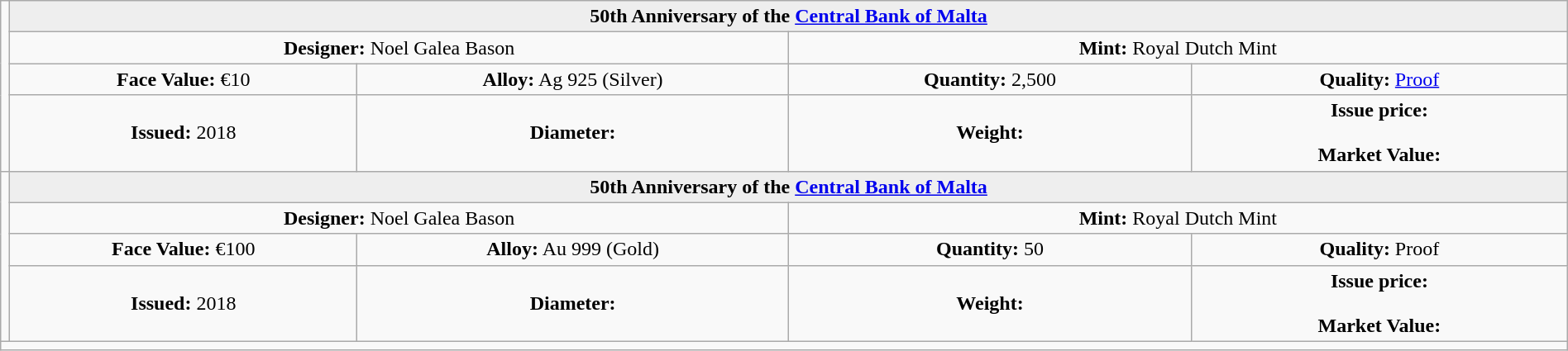<table class="wikitable" width=100%>
<tr>
<td rowspan=4 width="330px" nowrap align=center></td>
<th colspan="4" align=center style="background:#eeeeee;">50th Anniversary of the <a href='#'>Central Bank of Malta</a></th>
</tr>
<tr>
<td colspan="2" width="50%" align=center><strong>Designer:</strong> Noel Galea Bason</td>
<td colspan="2" width="50%" align=center><strong>Mint:</strong> Royal Dutch Mint</td>
</tr>
<tr>
<td align=center><strong>Face Value:</strong> €10</td>
<td align=center><strong>Alloy:</strong> Ag 925 (Silver)</td>
<td align=center><strong>Quantity:</strong> 2,500</td>
<td align=center><strong>Quality:</strong> <a href='#'>Proof</a></td>
</tr>
<tr>
<td align=center><strong>Issued:</strong> 2018</td>
<td align=center><strong>Diameter:</strong> </td>
<td align=center><strong>Weight:</strong> </td>
<td align=center><strong>Issue price:</strong><br><br>
<strong>Market Value:</strong></td>
</tr>
<tr>
<td rowspan=4 width="330px" nowrap align=center></td>
<th colspan="4" align=center style="background:#eeeeee;">50th Anniversary of the <a href='#'>Central Bank of Malta</a></th>
</tr>
<tr>
<td colspan="2" width="50%" align=center><strong>Designer:</strong> Noel Galea Bason</td>
<td colspan="2" width="50%" align=center><strong>Mint:</strong> Royal Dutch Mint</td>
</tr>
<tr>
<td align=center><strong>Face Value:</strong> €100</td>
<td align=center><strong>Alloy:</strong> Au 999 (Gold)</td>
<td align=center><strong>Quantity:</strong> 50</td>
<td align=center><strong>Quality:</strong> Proof</td>
</tr>
<tr>
<td align=center><strong>Issued:</strong> 2018</td>
<td align=center><strong>Diameter:</strong> </td>
<td align=center><strong>Weight:</strong> </td>
<td align=center><strong>Issue price:</strong><br><br>
<strong>Market Value:</strong></td>
</tr>
<tr>
<td colspan="5" align=left></td>
</tr>
</table>
